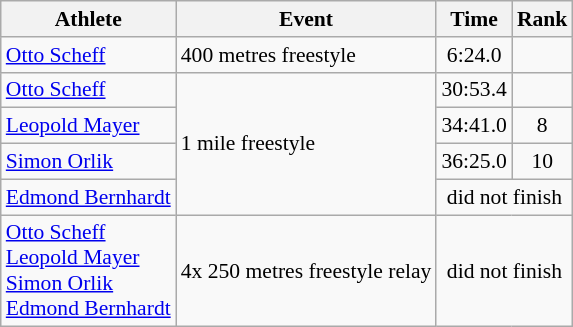<table class=wikitable style="font-size:90%">
<tr>
<th>Athlete</th>
<th>Event</th>
<th>Time</th>
<th>Rank</th>
</tr>
<tr>
<td><a href='#'>Otto Scheff</a></td>
<td>400 metres freestyle</td>
<td align="center">6:24.0</td>
<td align="center"></td>
</tr>
<tr>
<td><a href='#'>Otto Scheff</a></td>
<td rowspan=4>1 mile freestyle</td>
<td align="center">30:53.4</td>
<td align="center"></td>
</tr>
<tr>
<td><a href='#'>Leopold Mayer</a></td>
<td align="center">34:41.0</td>
<td align="center">8</td>
</tr>
<tr>
<td><a href='#'>Simon Orlik</a></td>
<td align="center">36:25.0</td>
<td align="center">10</td>
</tr>
<tr>
<td><a href='#'>Edmond Bernhardt</a></td>
<td align="center" colspan=2>did not finish</td>
</tr>
<tr>
<td><a href='#'>Otto Scheff</a><br><a href='#'>Leopold Mayer</a><br><a href='#'>Simon Orlik</a><br><a href='#'>Edmond Bernhardt</a></td>
<td>4x 250 metres freestyle relay</td>
<td align="center" colspan=2>did not finish</td>
</tr>
</table>
